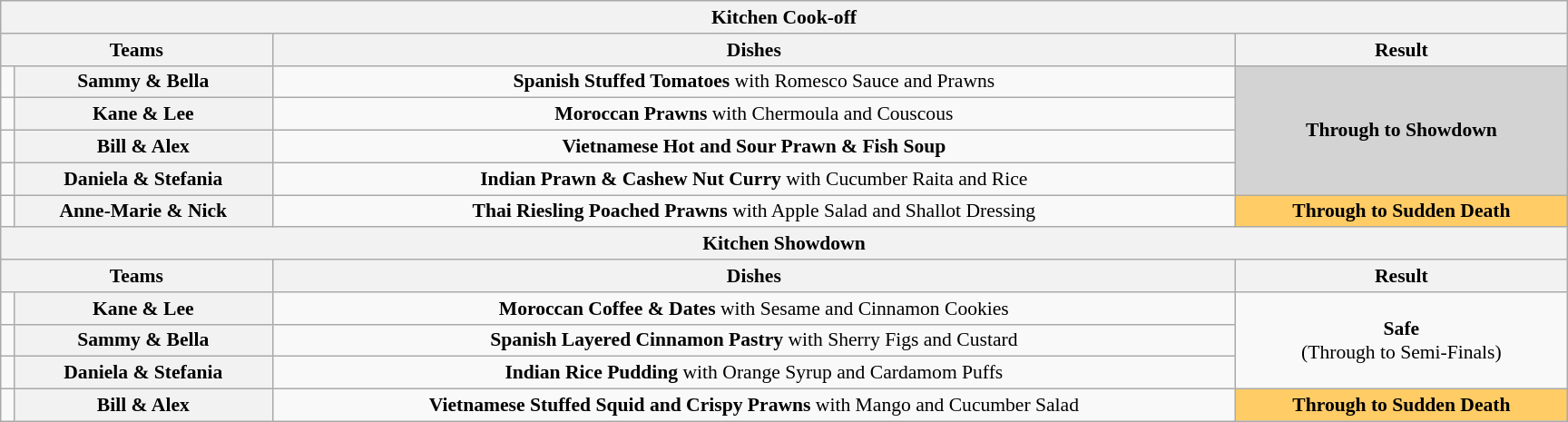<table class="wikitable plainrowheaders" style="text-align:center; font-size:90%; width:80em; margin:1em auto;">
<tr>
<th colspan=4>Kitchen Cook-off</th>
</tr>
<tr>
<th colspan="2">Teams</th>
<th>Dishes</th>
<th>Result</th>
</tr>
<tr>
<td></td>
<th>Sammy & Bella</th>
<td><strong>Spanish Stuffed Tomatoes</strong> with Romesco Sauce and Prawns</td>
<td align=centre bgcolor=lightgrey rowspan=4><strong>Through to Showdown</strong></td>
</tr>
<tr>
<td></td>
<th>Kane & Lee</th>
<td><strong>Moroccan Prawns</strong> with Chermoula and Couscous</td>
</tr>
<tr>
<td></td>
<th>Bill & Alex</th>
<td><strong>Vietnamese Hot and Sour Prawn & Fish Soup</strong></td>
</tr>
<tr>
<td></td>
<th>Daniela & Stefania</th>
<td><strong>Indian Prawn & Cashew Nut Curry</strong> with Cucumber Raita and Rice</td>
</tr>
<tr>
<td></td>
<th>Anne-Marie & Nick</th>
<td><strong>Thai Riesling Poached Prawns</strong> with Apple Salad and Shallot Dressing</td>
<td align=centre bgcolor=#FFCC66><strong>Through to Sudden Death</strong></td>
</tr>
<tr>
<th colspan=4>Kitchen Showdown</th>
</tr>
<tr>
<th colspan="2">Teams</th>
<th>Dishes</th>
<th>Result</th>
</tr>
<tr>
<td></td>
<th>Kane & Lee</th>
<td><strong>Moroccan Coffee & Dates</strong> with Sesame and Cinnamon Cookies</td>
<td align=centre rowspan=3><strong>Safe</strong><br> (Through to Semi-Finals)</td>
</tr>
<tr>
<td></td>
<th>Sammy & Bella</th>
<td><strong>Spanish Layered Cinnamon Pastry</strong> with Sherry Figs and Custard</td>
</tr>
<tr>
<td></td>
<th>Daniela & Stefania</th>
<td><strong>Indian Rice Pudding </strong>with Orange Syrup and Cardamom Puffs</td>
</tr>
<tr>
<td></td>
<th>Bill & Alex</th>
<td><strong>Vietnamese Stuffed Squid and Crispy Prawns</strong> with Mango and Cucumber Salad</td>
<td align=centre bgcolor=#FFCC66><strong>Through to Sudden Death</strong></td>
</tr>
</table>
